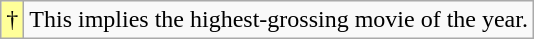<table class="wikitable">
<tr>
<td style="background-color:#FFFF99"align="center">†</td>
<td>This implies the highest-grossing movie of the year.</td>
</tr>
</table>
